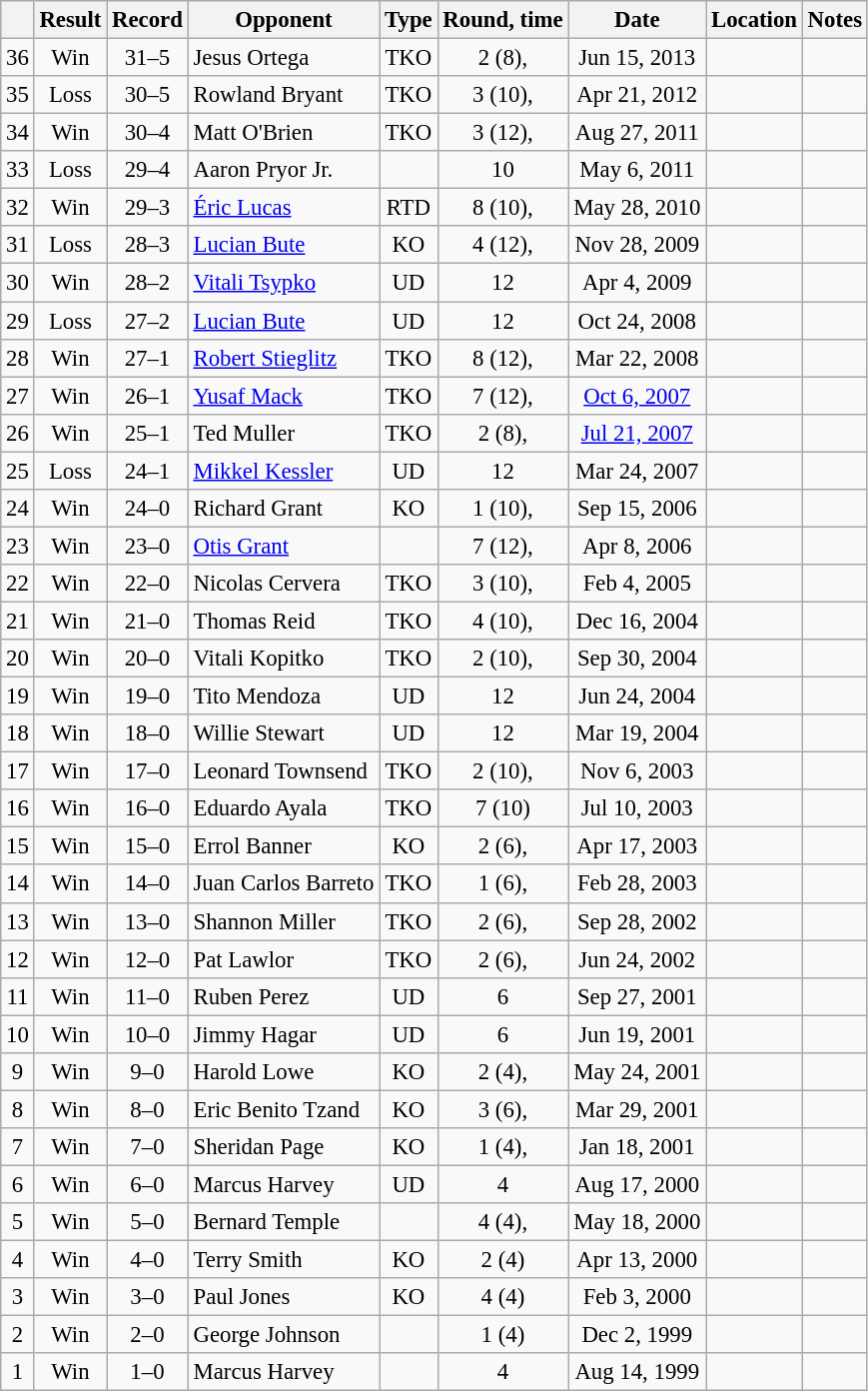<table class="wikitable" style="text-align:center; font-size:95%">
<tr>
<th></th>
<th>Result</th>
<th>Record</th>
<th>Opponent</th>
<th>Type</th>
<th>Round, time</th>
<th>Date</th>
<th>Location</th>
<th>Notes</th>
</tr>
<tr>
<td>36</td>
<td>Win</td>
<td>31–5</td>
<td style="text-align:left;"> Jesus Ortega</td>
<td>TKO</td>
<td>2 (8), </td>
<td>Jun 15, 2013</td>
<td style="text-align:left;"> </td>
<td></td>
</tr>
<tr>
<td>35</td>
<td>Loss</td>
<td>30–5</td>
<td style="text-align:left;"> Rowland Bryant</td>
<td>TKO</td>
<td>3 (10), </td>
<td>Apr 21, 2012</td>
<td style="text-align:left;"> </td>
<td></td>
</tr>
<tr>
<td>34</td>
<td>Win</td>
<td>30–4</td>
<td style="text-align:left;"> Matt O'Brien</td>
<td>TKO</td>
<td>3 (12), </td>
<td>Aug 27, 2011</td>
<td style="text-align:left;"> </td>
<td style="text-align:left;"></td>
</tr>
<tr>
<td>33</td>
<td>Loss</td>
<td>29–4</td>
<td style="text-align:left;"> Aaron Pryor Jr.</td>
<td></td>
<td>10</td>
<td>May 6, 2011</td>
<td style="text-align:left;"> </td>
<td></td>
</tr>
<tr>
<td>32</td>
<td>Win</td>
<td>29–3</td>
<td style="text-align:left;"> <a href='#'>Éric Lucas</a></td>
<td>RTD</td>
<td>8 (10), </td>
<td>May 28, 2010</td>
<td style="text-align:left;"> </td>
<td></td>
</tr>
<tr>
<td>31</td>
<td>Loss</td>
<td>28–3</td>
<td style="text-align:left;"> <a href='#'>Lucian Bute</a></td>
<td>KO</td>
<td>4 (12), </td>
<td>Nov 28, 2009</td>
<td style="text-align:left;"> </td>
<td style="text-align:left;"></td>
</tr>
<tr>
<td>30</td>
<td>Win</td>
<td>28–2</td>
<td style="text-align:left;"> <a href='#'>Vitali Tsypko</a></td>
<td>UD</td>
<td>12</td>
<td>Apr 4, 2009</td>
<td style="text-align:left;"> </td>
<td></td>
</tr>
<tr>
<td>29</td>
<td>Loss</td>
<td>27–2</td>
<td style="text-align:left;"> <a href='#'>Lucian Bute</a></td>
<td>UD</td>
<td>12</td>
<td>Oct 24, 2008</td>
<td style="text-align:left;"> </td>
<td style="text-align:left;"></td>
</tr>
<tr>
<td>28</td>
<td>Win</td>
<td>27–1</td>
<td style="text-align:left;"> <a href='#'>Robert Stieglitz</a></td>
<td>TKO</td>
<td>8 (12), </td>
<td>Mar 22, 2008</td>
<td style="text-align:left;"> </td>
<td></td>
</tr>
<tr>
<td>27</td>
<td>Win</td>
<td>26–1</td>
<td style="text-align:left;"> <a href='#'>Yusaf Mack</a></td>
<td>TKO</td>
<td>7 (12), </td>
<td><a href='#'>Oct 6, 2007</a></td>
<td style="text-align:left;"> </td>
<td style="text-align:left;"></td>
</tr>
<tr>
<td>26</td>
<td>Win</td>
<td>25–1</td>
<td style="text-align:left;"> Ted Muller</td>
<td>TKO</td>
<td>2 (8), </td>
<td><a href='#'>Jul 21, 2007</a></td>
<td style="text-align:left;"> </td>
<td></td>
</tr>
<tr>
<td>25</td>
<td>Loss</td>
<td>24–1</td>
<td style="text-align:left;"> <a href='#'>Mikkel Kessler</a></td>
<td>UD</td>
<td>12</td>
<td>Mar 24, 2007</td>
<td style="text-align:left;"> </td>
<td style="text-align:left;"></td>
</tr>
<tr>
<td>24</td>
<td>Win</td>
<td>24–0</td>
<td style="text-align:left;"> Richard Grant</td>
<td>KO</td>
<td>1 (10), </td>
<td>Sep 15, 2006</td>
<td style="text-align:left;"> </td>
<td></td>
</tr>
<tr>
<td>23</td>
<td>Win</td>
<td>23–0</td>
<td style="text-align:left;"> <a href='#'>Otis Grant</a></td>
<td></td>
<td>7 (12), </td>
<td>Apr 8, 2006</td>
<td style="text-align:left;"> </td>
<td></td>
</tr>
<tr>
<td>22</td>
<td>Win</td>
<td>22–0</td>
<td style="text-align:left;"> Nicolas Cervera</td>
<td>TKO</td>
<td>3 (10), </td>
<td>Feb 4, 2005</td>
<td style="text-align:left;"> </td>
<td></td>
</tr>
<tr>
<td>21</td>
<td>Win</td>
<td>21–0</td>
<td style="text-align:left;"> Thomas Reid</td>
<td>TKO</td>
<td>4 (10), </td>
<td>Dec 16, 2004</td>
<td style="text-align:left;"> </td>
<td style="text-align:left;"></td>
</tr>
<tr>
<td>20</td>
<td>Win</td>
<td>20–0</td>
<td style="text-align:left;"> Vitali Kopitko</td>
<td>TKO</td>
<td>2 (10), </td>
<td>Sep 30, 2004</td>
<td style="text-align:left;"> </td>
<td></td>
</tr>
<tr>
<td>19</td>
<td>Win</td>
<td>19–0</td>
<td style="text-align:left;"> Tito Mendoza</td>
<td>UD</td>
<td>12</td>
<td>Jun 24, 2004</td>
<td style="text-align:left;"> </td>
<td style="text-align:left;"></td>
</tr>
<tr>
<td>18</td>
<td>Win</td>
<td>18–0</td>
<td style="text-align:left;"> Willie Stewart</td>
<td>UD</td>
<td>12</td>
<td>Mar 19, 2004</td>
<td style="text-align:left;"> </td>
<td style="text-align:left;"></td>
</tr>
<tr>
<td>17</td>
<td>Win</td>
<td>17–0</td>
<td style="text-align:left;"> Leonard Townsend</td>
<td>TKO</td>
<td>2 (10), </td>
<td>Nov 6, 2003</td>
<td style="text-align:left;"> </td>
<td></td>
</tr>
<tr>
<td>16</td>
<td>Win</td>
<td>16–0</td>
<td style="text-align:left;"> Eduardo Ayala</td>
<td>TKO</td>
<td>7 (10)</td>
<td>Jul 10, 2003</td>
<td style="text-align:left;"> </td>
<td></td>
</tr>
<tr>
<td>15</td>
<td>Win</td>
<td>15–0</td>
<td style="text-align:left;"> Errol Banner</td>
<td>KO</td>
<td>2 (6), </td>
<td>Apr 17, 2003</td>
<td style="text-align:left;"> </td>
<td></td>
</tr>
<tr>
<td>14</td>
<td>Win</td>
<td>14–0</td>
<td style="text-align:left;"> Juan Carlos Barreto</td>
<td>TKO</td>
<td>1 (6), </td>
<td>Feb 28, 2003</td>
<td style="text-align:left;"> </td>
<td></td>
</tr>
<tr>
<td>13</td>
<td>Win</td>
<td>13–0</td>
<td style="text-align:left;"> Shannon Miller</td>
<td>TKO</td>
<td>2 (6), </td>
<td>Sep 28, 2002</td>
<td style="text-align:left;"> </td>
<td></td>
</tr>
<tr>
<td>12</td>
<td>Win</td>
<td>12–0</td>
<td style="text-align:left;"> Pat Lawlor</td>
<td>TKO</td>
<td>2 (6), </td>
<td>Jun 24, 2002</td>
<td style="text-align:left;"> </td>
<td></td>
</tr>
<tr>
<td>11</td>
<td>Win</td>
<td>11–0</td>
<td style="text-align:left;"> Ruben Perez</td>
<td>UD</td>
<td>6</td>
<td>Sep 27, 2001</td>
<td style="text-align:left;"> </td>
<td></td>
</tr>
<tr>
<td>10</td>
<td>Win</td>
<td>10–0</td>
<td style="text-align:left;"> Jimmy Hagar</td>
<td>UD</td>
<td>6</td>
<td>Jun 19, 2001</td>
<td style="text-align:left;"> </td>
<td></td>
</tr>
<tr>
<td>9</td>
<td>Win</td>
<td>9–0</td>
<td style="text-align:left;"> Harold Lowe</td>
<td>KO</td>
<td>2 (4), </td>
<td>May 24, 2001</td>
<td style="text-align:left;"> </td>
<td></td>
</tr>
<tr>
<td>8</td>
<td>Win</td>
<td>8–0</td>
<td style="text-align:left;"> Eric Benito Tzand</td>
<td>KO</td>
<td>3 (6), </td>
<td>Mar 29, 2001</td>
<td style="text-align:left;"> </td>
<td></td>
</tr>
<tr>
<td>7</td>
<td>Win</td>
<td>7–0</td>
<td style="text-align:left;"> Sheridan Page</td>
<td>KO</td>
<td>1 (4), </td>
<td>Jan 18, 2001</td>
<td style="text-align:left;"> </td>
<td></td>
</tr>
<tr>
<td>6</td>
<td>Win</td>
<td>6–0</td>
<td style="text-align:left;"> Marcus Harvey</td>
<td>UD</td>
<td>4</td>
<td>Aug 17, 2000</td>
<td style="text-align:left;"> </td>
<td></td>
</tr>
<tr>
<td>5</td>
<td>Win</td>
<td>5–0</td>
<td style="text-align:left;"> Bernard Temple</td>
<td></td>
<td>4 (4), </td>
<td>May 18, 2000</td>
<td style="text-align:left;"> </td>
<td></td>
</tr>
<tr>
<td>4</td>
<td>Win</td>
<td>4–0</td>
<td style="text-align:left;"> Terry Smith</td>
<td>KO</td>
<td>2 (4)</td>
<td>Apr 13, 2000</td>
<td style="text-align:left;"> </td>
<td></td>
</tr>
<tr>
<td>3</td>
<td>Win</td>
<td>3–0</td>
<td style="text-align:left;"> Paul Jones</td>
<td>KO</td>
<td>4 (4)</td>
<td>Feb 3, 2000</td>
<td style="text-align:left;"> </td>
<td></td>
</tr>
<tr>
<td>2</td>
<td>Win</td>
<td>2–0</td>
<td style="text-align:left;"> George Johnson</td>
<td></td>
<td>1 (4)</td>
<td>Dec 2, 1999</td>
<td style="text-align:left;"> </td>
<td></td>
</tr>
<tr>
<td>1</td>
<td>Win</td>
<td>1–0</td>
<td style="text-align:left;"> Marcus Harvey</td>
<td></td>
<td>4</td>
<td>Aug 14, 1999</td>
<td style="text-align:left;"> </td>
<td></td>
</tr>
</table>
